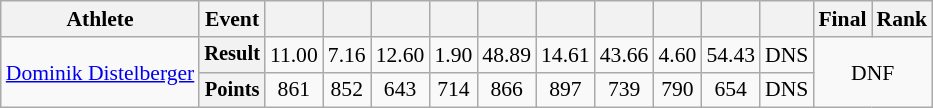<table class="wikitable" style="font-size:90%">
<tr>
<th>Athlete</th>
<th>Event</th>
<th></th>
<th></th>
<th></th>
<th></th>
<th></th>
<th></th>
<th></th>
<th></th>
<th></th>
<th></th>
<th>Final</th>
<th>Rank</th>
</tr>
<tr align=center>
<td rowspan=2 align=left><a href='#'>Dominik Distelberger</a></td>
<th style="font-size:95%">Result</th>
<td>11.00</td>
<td>7.16</td>
<td>12.60</td>
<td>1.90</td>
<td>48.89</td>
<td>14.61</td>
<td>43.66</td>
<td>4.60</td>
<td>54.43</td>
<td>DNS</td>
<td rowspan=2 colspan=2>DNF</td>
</tr>
<tr align=center>
<th style="font-size:95%">Points</th>
<td>861</td>
<td>852</td>
<td>643</td>
<td>714</td>
<td>866</td>
<td>897</td>
<td>739</td>
<td>790</td>
<td>654</td>
<td>DNS</td>
</tr>
</table>
